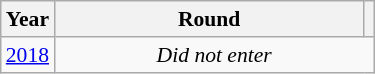<table class="wikitable" style="text-align: center; font-size:90%">
<tr>
<th>Year</th>
<th style="width:200px">Round</th>
<th></th>
</tr>
<tr>
<td><a href='#'>2018</a></td>
<td colspan="2"><em>Did not enter</em></td>
</tr>
</table>
